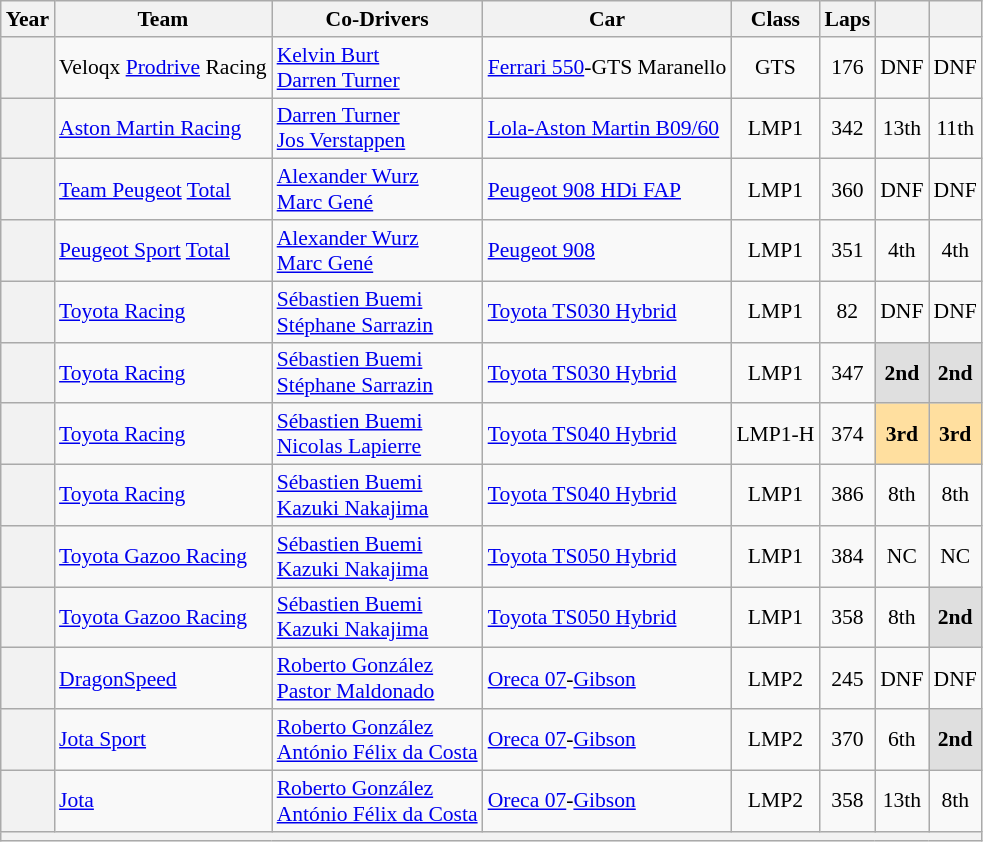<table class="wikitable" style="text-align:center; font-size:90%">
<tr>
<th>Year</th>
<th>Team</th>
<th>Co-Drivers</th>
<th>Car</th>
<th>Class</th>
<th>Laps</th>
<th></th>
<th></th>
</tr>
<tr>
<th></th>
<td align="left" nowrap> Veloqx <a href='#'>Prodrive</a> Racing</td>
<td align="left" nowrap> <a href='#'>Kelvin Burt</a><br> <a href='#'>Darren Turner</a></td>
<td align="left" nowrap><a href='#'>Ferrari 550</a>-GTS Maranello</td>
<td>GTS</td>
<td>176</td>
<td>DNF</td>
<td>DNF</td>
</tr>
<tr>
<th></th>
<td align="left"> <a href='#'>Aston Martin Racing</a></td>
<td align="left"> <a href='#'>Darren Turner</a><br> <a href='#'>Jos Verstappen</a></td>
<td align="left"><a href='#'>Lola-Aston Martin B09/60</a></td>
<td>LMP1</td>
<td>342</td>
<td>13th</td>
<td>11th</td>
</tr>
<tr>
<th></th>
<td align="left"> <a href='#'>Team Peugeot</a> <a href='#'>Total</a></td>
<td align="left"> <a href='#'>Alexander Wurz</a><br> <a href='#'>Marc Gené</a></td>
<td align="left"><a href='#'>Peugeot 908 HDi FAP</a></td>
<td>LMP1</td>
<td>360</td>
<td>DNF</td>
<td>DNF</td>
</tr>
<tr>
<th></th>
<td align="left"> <a href='#'>Peugeot Sport</a> <a href='#'>Total</a></td>
<td align="left"> <a href='#'>Alexander Wurz</a><br> <a href='#'>Marc Gené</a></td>
<td align="left"><a href='#'>Peugeot 908</a></td>
<td>LMP1</td>
<td>351</td>
<td>4th</td>
<td>4th</td>
</tr>
<tr>
<th></th>
<td align="left"> <a href='#'>Toyota Racing</a></td>
<td align="left"> <a href='#'>Sébastien Buemi</a><br> <a href='#'>Stéphane Sarrazin</a></td>
<td align="left"><a href='#'>Toyota TS030 Hybrid</a></td>
<td>LMP1</td>
<td>82</td>
<td>DNF</td>
<td>DNF</td>
</tr>
<tr>
<th></th>
<td align="left"> <a href='#'>Toyota Racing</a></td>
<td align="left"> <a href='#'>Sébastien Buemi</a><br> <a href='#'>Stéphane Sarrazin</a></td>
<td align="left"><a href='#'>Toyota TS030 Hybrid</a></td>
<td>LMP1</td>
<td>347</td>
<td style="background:#DFDFDF;"><strong>2nd</strong></td>
<td style="background:#DFDFDF;"><strong>2nd</strong></td>
</tr>
<tr>
<th></th>
<td align="left"> <a href='#'>Toyota Racing</a></td>
<td align="left"> <a href='#'>Sébastien Buemi</a><br> <a href='#'>Nicolas Lapierre</a></td>
<td align="left"><a href='#'>Toyota TS040 Hybrid</a></td>
<td>LMP1-H</td>
<td>374</td>
<td style="background:#FFDF9F;"><strong>3rd</strong></td>
<td style="background:#FFDF9F;"><strong>3rd</strong></td>
</tr>
<tr>
<th></th>
<td align="left"> <a href='#'>Toyota Racing</a></td>
<td align="left"> <a href='#'>Sébastien Buemi</a><br> <a href='#'>Kazuki Nakajima</a></td>
<td align="left"><a href='#'>Toyota TS040 Hybrid</a></td>
<td>LMP1</td>
<td>386</td>
<td>8th</td>
<td>8th</td>
</tr>
<tr>
<th></th>
<td align="left"> <a href='#'>Toyota Gazoo Racing</a></td>
<td align="left"> <a href='#'>Sébastien Buemi</a><br> <a href='#'>Kazuki Nakajima</a></td>
<td align="left"><a href='#'>Toyota TS050 Hybrid</a></td>
<td>LMP1</td>
<td>384</td>
<td>NC</td>
<td>NC</td>
</tr>
<tr>
<th></th>
<td align="left"> <a href='#'>Toyota Gazoo Racing</a></td>
<td align="left"> <a href='#'>Sébastien Buemi</a><br> <a href='#'>Kazuki Nakajima</a></td>
<td align="left"><a href='#'>Toyota TS050 Hybrid</a></td>
<td>LMP1</td>
<td>358</td>
<td>8th</td>
<td style="background:#DFDFDF;"><strong>2nd</strong></td>
</tr>
<tr>
<th></th>
<td align="left"> <a href='#'>DragonSpeed</a></td>
<td align="left"> <a href='#'>Roberto González</a><br> <a href='#'>Pastor Maldonado</a></td>
<td align="left"><a href='#'>Oreca 07</a>-<a href='#'>Gibson</a></td>
<td>LMP2</td>
<td>245</td>
<td>DNF</td>
<td>DNF</td>
</tr>
<tr>
<th></th>
<td align="left"> <a href='#'>Jota Sport</a></td>
<td align="left"> <a href='#'>Roberto González</a><br> <a href='#'>António Félix da Costa</a></td>
<td align="left"><a href='#'>Oreca 07</a>-<a href='#'>Gibson</a></td>
<td>LMP2</td>
<td>370</td>
<td>6th</td>
<td style="background:#DFDFDF;"><strong>2nd</strong></td>
</tr>
<tr>
<th></th>
<td align="left"> <a href='#'>Jota</a></td>
<td align="left" nowrap> <a href='#'>Roberto González</a><br> <a href='#'>António Félix da Costa</a></td>
<td align="left"><a href='#'>Oreca 07</a>-<a href='#'>Gibson</a></td>
<td>LMP2</td>
<td>358</td>
<td>13th</td>
<td>8th</td>
</tr>
<tr>
<th colspan="8"></th>
</tr>
</table>
